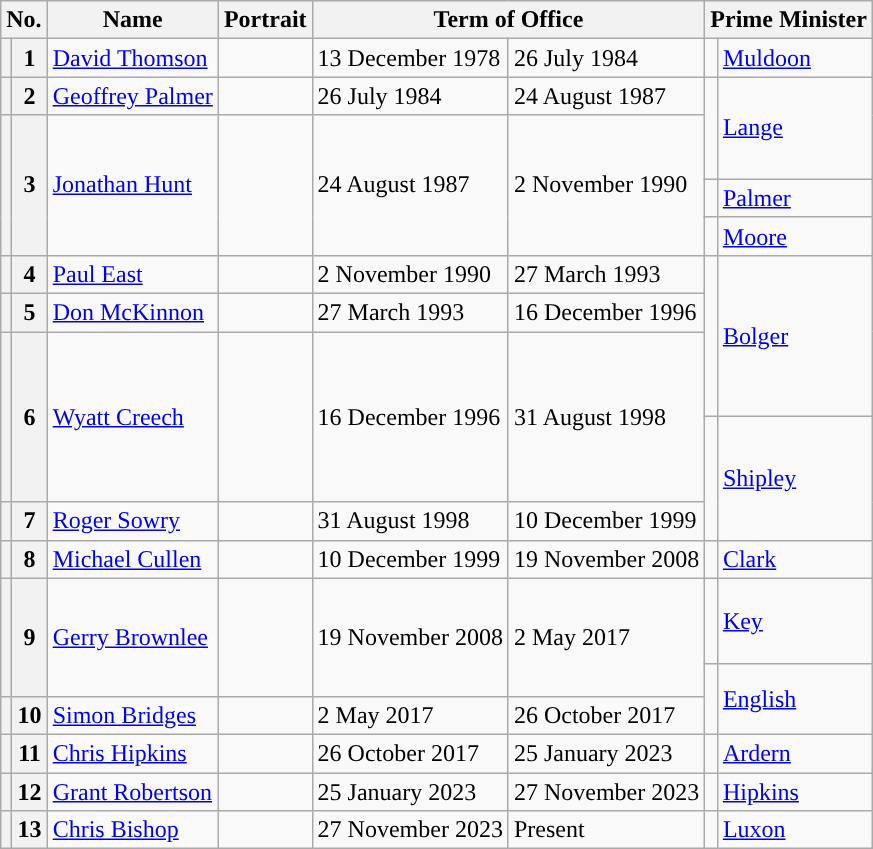<table class="wikitable">
<tr>
<th colspan=2>No.</th>
<th>Name</th>
<th>Portrait</th>
<th colspan=2>Term of Office</th>
<th colspan=2>Prime Minister</th>
</tr>
<tr>
<th style="background:"></th>
<th>1</th>
<td><a href='#'>David Thomson</a></td>
<td></td>
<td>13 December 1978</td>
<td>26 July 1984</td>
<td width=1 style="background:"></td>
<td><a href='#'>Muldoon</a></td>
</tr>
<tr>
<th style="background:"></th>
<th>2</th>
<td><a href='#'>Geoffrey Palmer</a></td>
<td></td>
<td>26 July 1984</td>
<td>24 August 1987</td>
<td style="border-bottom:solid 0 grey; background:"></td>
<td rowspan=2><a href='#'>Lange</a></td>
</tr>
<tr>
<th rowspan=3 style="background:"></th>
<th rowspan=3>3</th>
<td rowspan=3><a href='#'>Jonathan Hunt</a></td>
<td rowspan=3></td>
<td rowspan=3>24 August 1987</td>
<td rowspan=3>2 November 1990</td>
<td height=36 style="border-top:solid 0 grey; background:"></td>
</tr>
<tr>
<td style="background:"></td>
<td><a href='#'>Palmer</a></td>
</tr>
<tr>
<td style="background:"></td>
<td><a href='#'>Moore</a></td>
</tr>
<tr>
<th style="background:"></th>
<th>4</th>
<td><a href='#'>Paul East</a></td>
<td></td>
<td>2 November 1990</td>
<td>27 March 1993</td>
<td rowspan=3 style="background:"></td>
<td rowspan=3><a href='#'>Bolger</a></td>
</tr>
<tr>
<th style="background:"></th>
<th>5</th>
<td><a href='#'>Don McKinnon</a></td>
<td></td>
<td>27 March 1993</td>
<td>16 December 1996</td>
</tr>
<tr>
<th height=50 style="border-bottom:solid 0 grey; background:"></th>
<th rowspan=2>6</th>
<td rowspan=2><a href='#'>Wyatt Creech</a></td>
<td rowspan=2></td>
<td rowspan=2>16 December 1996</td>
<td rowspan=2>31 August 1998</td>
</tr>
<tr>
<th height=50 style="border-top:solid 0 grey; background:"></th>
<td rowspan=2 style="background:"></td>
<td rowspan=2><a href='#'>Shipley</a></td>
</tr>
<tr>
<th style="background:"></th>
<th>7</th>
<td><a href='#'>Roger Sowry</a></td>
<td></td>
<td>31 August 1998</td>
<td>10 December 1999</td>
</tr>
<tr>
<th style="background:"></th>
<th>8</th>
<td><a href='#'>Michael Cullen</a></td>
<td></td>
<td>10 December 1999</td>
<td>19 November 2008</td>
<td style="background:"></td>
<td><a href='#'>Clark</a></td>
</tr>
<tr>
<th height=50 style="border-bottom:solid 0 grey; background:"></th>
<th rowspan=2>9</th>
<td rowspan=2><a href='#'>Gerry Brownlee</a></td>
<td rowspan=2></td>
<td rowspan=2>19 November 2008</td>
<td rowspan=2>2 May 2017</td>
<td style="background:"></td>
<td><a href='#'>Key</a></td>
</tr>
<tr>
<th height=15 style="border-top:solid 0 grey; background:"></th>
<td rowspan=2 style="border-bottom:solid 0 grey; background:"></td>
<td rowspan=2><a href='#'>English</a></td>
</tr>
<tr>
<th style="background:"></th>
<th>10</th>
<td><a href='#'>Simon Bridges</a></td>
<td></td>
<td>2 May 2017</td>
<td>26 October 2017</td>
</tr>
<tr>
<th style="background:"></th>
<th>11</th>
<td><a href='#'>Chris Hipkins</a></td>
<td></td>
<td>26 October 2017</td>
<td>25 January 2023</td>
<td style="background:"></td>
<td><a href='#'>Ardern</a></td>
</tr>
<tr>
<th style="background:"></th>
<th>12</th>
<td><a href='#'>Grant Robertson</a></td>
<td></td>
<td>25 January 2023</td>
<td>27 November 2023</td>
<td style="background:"></td>
<td><a href='#'>Hipkins</a></td>
</tr>
<tr>
<th style="background:"></th>
<th>13</th>
<td><a href='#'>Chris Bishop</a></td>
<td></td>
<td>27 November 2023</td>
<td>Present</td>
<td style="background:"></td>
<td><a href='#'>Luxon</a></td>
</tr>
</table>
